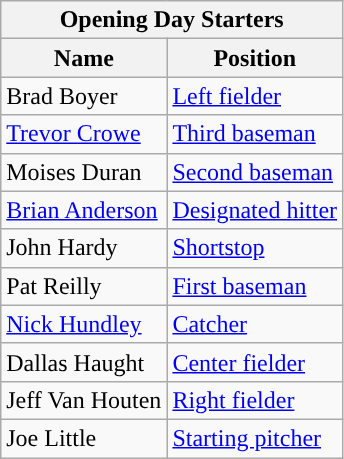<table class="wikitable">
<tr>
<th colspan="2">Opening Day Starters</th>
</tr>
<tr>
<th>Name</th>
<th>Position</th>
</tr>
<tr>
<td>Brad Boyer</td>
<td><a href='#'>Left fielder</a></td>
</tr>
<tr>
<td><a href='#'>Trevor Crowe</a></td>
<td><a href='#'>Third baseman</a></td>
</tr>
<tr>
<td>Moises Duran</td>
<td><a href='#'>Second baseman</a></td>
</tr>
<tr>
<td><a href='#'>Brian Anderson</a></td>
<td><a href='#'>Designated hitter</a></td>
</tr>
<tr>
<td>John Hardy</td>
<td><a href='#'>Shortstop</a></td>
</tr>
<tr>
<td>Pat Reilly</td>
<td><a href='#'>First baseman</a></td>
</tr>
<tr>
<td><a href='#'>Nick Hundley</a></td>
<td><a href='#'>Catcher</a></td>
</tr>
<tr>
<td>Dallas Haught</td>
<td><a href='#'>Center fielder</a></td>
</tr>
<tr>
<td>Jeff Van Houten</td>
<td><a href='#'>Right fielder</a></td>
</tr>
<tr>
<td>Joe Little</td>
<td><a href='#'>Starting pitcher</a></td>
</tr>
</table>
